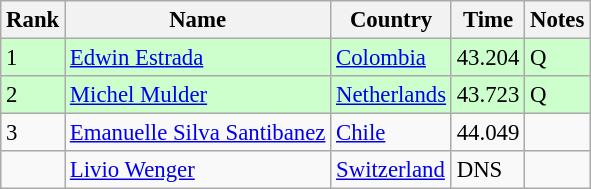<table class="wikitable" style="font-size:95%" style="text-align:center; width:35em;">
<tr>
<th>Rank</th>
<th>Name</th>
<th>Country</th>
<th>Time</th>
<th>Notes</th>
</tr>
<tr bgcolor=ccffcc>
<td>1</td>
<td align=left><a href='#'>Edwin Estrada</a></td>
<td align="left"> <a href='#'>Colombia</a></td>
<td>43.204</td>
<td>Q</td>
</tr>
<tr bgcolor=ccffcc>
<td>2</td>
<td align=left><a href='#'>Michel Mulder</a></td>
<td align="left"> <a href='#'>Netherlands</a></td>
<td>43.723</td>
<td>Q</td>
</tr>
<tr>
<td>3</td>
<td align=left><a href='#'>Emanuelle Silva Santibanez</a></td>
<td align="left"> <a href='#'>Chile</a></td>
<td>44.049</td>
<td></td>
</tr>
<tr>
<td></td>
<td align=left><a href='#'>Livio Wenger</a></td>
<td align=left> <a href='#'>Switzerland</a></td>
<td>DNS</td>
<td></td>
</tr>
</table>
